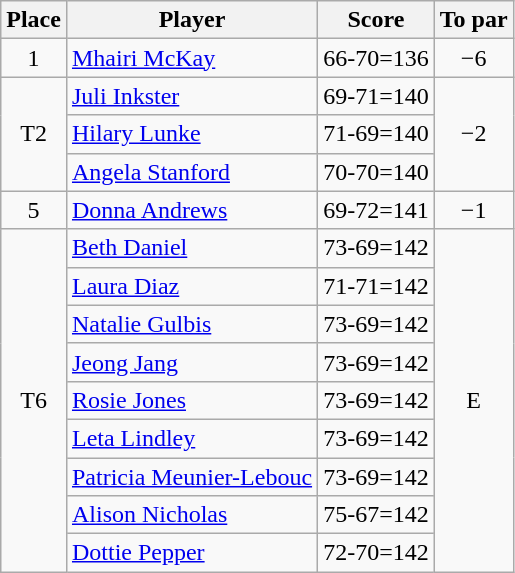<table class="wikitable">
<tr>
<th>Place</th>
<th>Player</th>
<th>Score</th>
<th>To par</th>
</tr>
<tr>
<td align=center>1</td>
<td> <a href='#'>Mhairi McKay</a></td>
<td>66-70=136</td>
<td align=center>−6</td>
</tr>
<tr>
<td align=center rowspan=3>T2</td>
<td> <a href='#'>Juli Inkster</a></td>
<td>69-71=140</td>
<td align=center rowspan=3>−2</td>
</tr>
<tr>
<td> <a href='#'>Hilary Lunke</a></td>
<td>71-69=140</td>
</tr>
<tr>
<td> <a href='#'>Angela Stanford</a></td>
<td>70-70=140</td>
</tr>
<tr>
<td align=center>5</td>
<td> <a href='#'>Donna Andrews</a></td>
<td>69-72=141</td>
<td align=center>−1</td>
</tr>
<tr>
<td align=center rowspan=9>T6</td>
<td> <a href='#'>Beth Daniel</a></td>
<td>73-69=142</td>
<td align=center rowspan=9>E</td>
</tr>
<tr>
<td> <a href='#'>Laura Diaz</a></td>
<td>71-71=142</td>
</tr>
<tr>
<td> <a href='#'>Natalie Gulbis</a></td>
<td>73-69=142</td>
</tr>
<tr>
<td> <a href='#'>Jeong Jang</a></td>
<td>73-69=142</td>
</tr>
<tr>
<td> <a href='#'>Rosie Jones</a></td>
<td>73-69=142</td>
</tr>
<tr>
<td> <a href='#'>Leta Lindley</a></td>
<td>73-69=142</td>
</tr>
<tr>
<td> <a href='#'>Patricia Meunier-Lebouc</a></td>
<td>73-69=142</td>
</tr>
<tr>
<td> <a href='#'>Alison Nicholas</a></td>
<td>75-67=142</td>
</tr>
<tr>
<td> <a href='#'>Dottie Pepper</a></td>
<td>72-70=142</td>
</tr>
</table>
